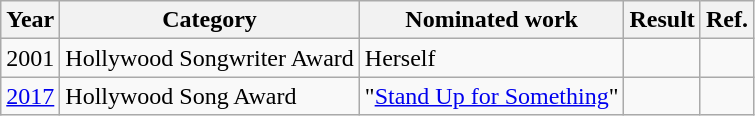<table class="wikitable">
<tr>
<th>Year</th>
<th>Category</th>
<th>Nominated work</th>
<th>Result</th>
<th>Ref.</th>
</tr>
<tr>
<td>2001</td>
<td>Hollywood Songwriter Award</td>
<td>Herself</td>
<td></td>
<td align="center"></td>
</tr>
<tr>
<td><a href='#'>2017</a></td>
<td>Hollywood Song Award</td>
<td>"<a href='#'>Stand Up for Something</a>" </td>
<td></td>
<td align="center"></td>
</tr>
</table>
